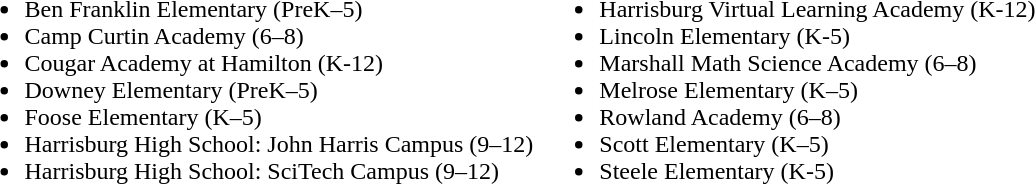<table>
<tr valign=top>
<td><br><ul><li>Ben Franklin Elementary (PreK–5)</li><li>Camp Curtin Academy (6–8)</li><li>Cougar Academy at Hamilton (K-12)</li><li>Downey Elementary (PreK–5)</li><li>Foose Elementary (K–5)</li><li>Harrisburg High School: John Harris Campus (9–12)</li><li>Harrisburg High School: SciTech Campus (9–12)</li></ul></td>
<td><br><ul><li>Harrisburg Virtual Learning Academy (K-12)</li><li>Lincoln Elementary (K-5)</li><li>Marshall Math Science Academy (6–8)</li><li>Melrose Elementary (K–5)</li><li>Rowland Academy (6–8)</li><li>Scott Elementary (K–5)</li><li>Steele Elementary (K-5)</li></ul></td>
</tr>
</table>
